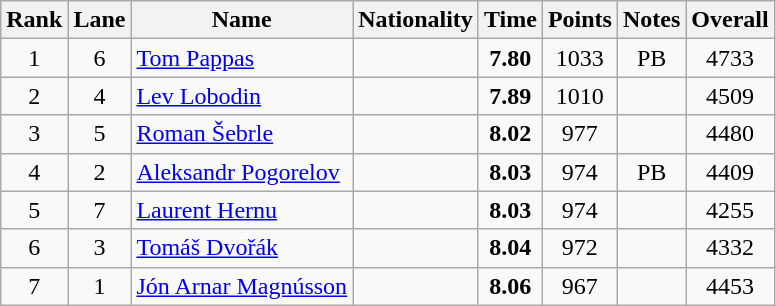<table class="wikitable sortable" style="text-align:center">
<tr>
<th>Rank</th>
<th>Lane</th>
<th>Name</th>
<th>Nationality</th>
<th>Time</th>
<th>Points</th>
<th>Notes</th>
<th>Overall</th>
</tr>
<tr>
<td>1</td>
<td>6</td>
<td align="left"><a href='#'>Tom Pappas</a></td>
<td align=left></td>
<td><strong>7.80</strong></td>
<td>1033</td>
<td>PB</td>
<td>4733</td>
</tr>
<tr>
<td>2</td>
<td>4</td>
<td align="left"><a href='#'>Lev Lobodin</a></td>
<td align=left></td>
<td><strong>7.89</strong></td>
<td>1010</td>
<td></td>
<td>4509</td>
</tr>
<tr>
<td>3</td>
<td>5</td>
<td align="left"><a href='#'>Roman Šebrle</a></td>
<td align=left></td>
<td><strong>8.02</strong></td>
<td>977</td>
<td></td>
<td>4480</td>
</tr>
<tr>
<td>4</td>
<td>2</td>
<td align="left"><a href='#'>Aleksandr Pogorelov</a></td>
<td align=left></td>
<td><strong>8.03</strong></td>
<td>974</td>
<td>PB</td>
<td>4409</td>
</tr>
<tr>
<td>5</td>
<td>7</td>
<td align="left"><a href='#'>Laurent Hernu</a></td>
<td align=left></td>
<td><strong>8.03</strong></td>
<td>974</td>
<td></td>
<td>4255</td>
</tr>
<tr>
<td>6</td>
<td>3</td>
<td align="left"><a href='#'>Tomáš Dvořák</a></td>
<td align=left></td>
<td><strong>8.04</strong></td>
<td>972</td>
<td></td>
<td>4332</td>
</tr>
<tr>
<td>7</td>
<td>1</td>
<td align="left"><a href='#'>Jón Arnar Magnússon</a></td>
<td align=left></td>
<td><strong>8.06</strong></td>
<td>967</td>
<td></td>
<td>4453</td>
</tr>
</table>
